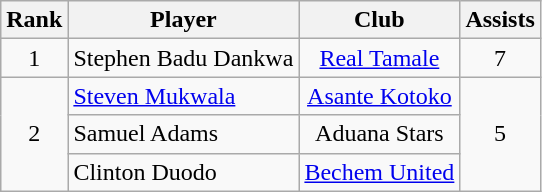<table class="wikitable" style="text-align:center">
<tr>
<th>Rank</th>
<th>Player</th>
<th>Club</th>
<th>Assists</th>
</tr>
<tr>
<td>1</td>
<td align="left"> Stephen Badu Dankwa</td>
<td><a href='#'>Real Tamale</a></td>
<td>7</td>
</tr>
<tr>
<td rowspan="3">2</td>
<td align="left"> <a href='#'>Steven Mukwala</a></td>
<td><a href='#'>Asante Kotoko</a></td>
<td rowspan="3">5</td>
</tr>
<tr>
<td align="left"> Samuel Adams</td>
<td>Aduana Stars</td>
</tr>
<tr>
<td align="left"> Clinton Duodo</td>
<td><a href='#'>Bechem United</a></td>
</tr>
</table>
